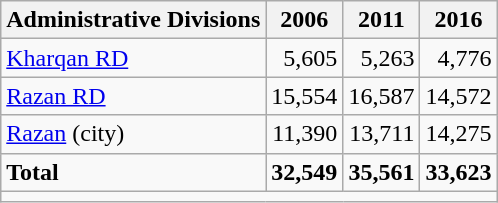<table class="wikitable">
<tr>
<th>Administrative Divisions</th>
<th>2006</th>
<th>2011</th>
<th>2016</th>
</tr>
<tr>
<td><a href='#'>Kharqan RD</a></td>
<td style="text-align: right;">5,605</td>
<td style="text-align: right;">5,263</td>
<td style="text-align: right;">4,776</td>
</tr>
<tr>
<td><a href='#'>Razan RD</a></td>
<td style="text-align: right;">15,554</td>
<td style="text-align: right;">16,587</td>
<td style="text-align: right;">14,572</td>
</tr>
<tr>
<td><a href='#'>Razan</a> (city)</td>
<td style="text-align: right;">11,390</td>
<td style="text-align: right;">13,711</td>
<td style="text-align: right;">14,275</td>
</tr>
<tr>
<td><strong>Total</strong></td>
<td style="text-align: right;"><strong>32,549</strong></td>
<td style="text-align: right;"><strong>35,561</strong></td>
<td style="text-align: right;"><strong>33,623</strong></td>
</tr>
<tr>
<td colspan=4></td>
</tr>
</table>
